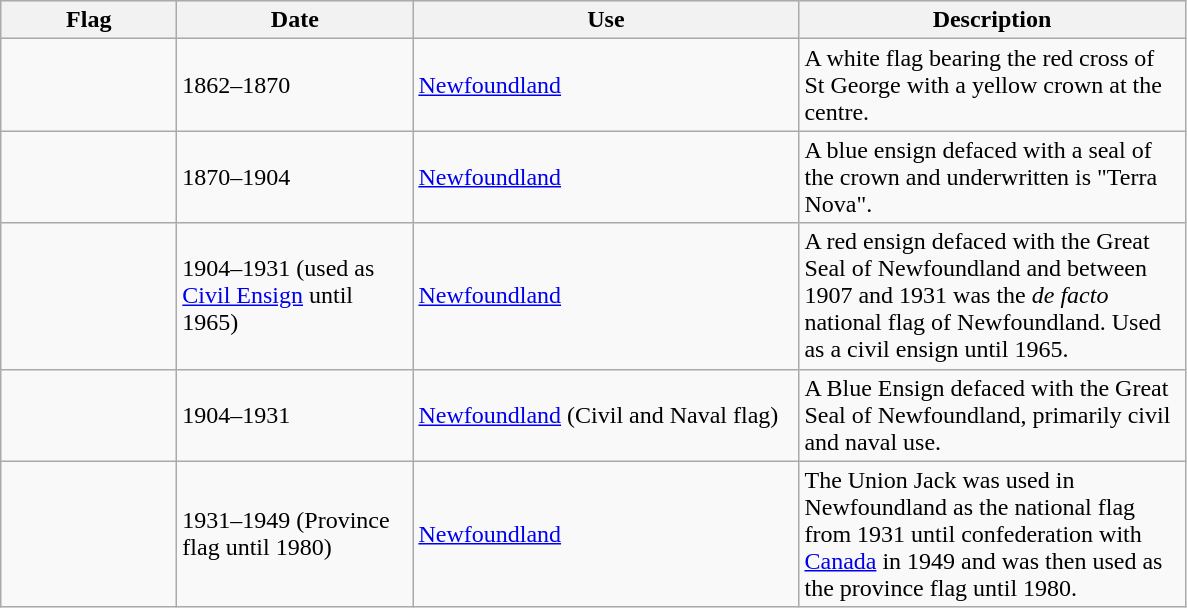<table class="wikitable">
<tr style="background:#efefef;">
<th style="width:110px;">Flag</th>
<th style="width:150px;">Date</th>
<th style="width:250px;">Use</th>
<th style="width:250px;">Description</th>
</tr>
<tr>
<td></td>
<td>1862–1870</td>
<td><a href='#'>Newfoundland</a></td>
<td>A white flag bearing the red cross of St George with a yellow crown at the centre.</td>
</tr>
<tr>
<td></td>
<td>1870–1904</td>
<td><a href='#'>Newfoundland</a></td>
<td>A blue ensign defaced with a seal of the crown and underwritten is "Terra Nova".</td>
</tr>
<tr>
<td></td>
<td>1904–1931 (used as <a href='#'>Civil Ensign</a> until 1965)</td>
<td><a href='#'>Newfoundland</a></td>
<td>A red ensign defaced with the Great Seal of Newfoundland and between 1907 and 1931 was the <em>de facto</em> national flag of Newfoundland. Used as a civil ensign until 1965.</td>
</tr>
<tr>
<td></td>
<td>1904–1931</td>
<td><a href='#'>Newfoundland</a> (Civil and Naval flag)</td>
<td>A Blue Ensign defaced with the Great Seal of Newfoundland, primarily civil and naval use.</td>
</tr>
<tr>
<td></td>
<td>1931–1949 (Province flag until 1980)</td>
<td><a href='#'>Newfoundland</a></td>
<td>The Union Jack was used in Newfoundland as the national flag from 1931 until confederation with <a href='#'>Canada</a> in 1949 and was then used as the province flag until 1980.</td>
</tr>
</table>
